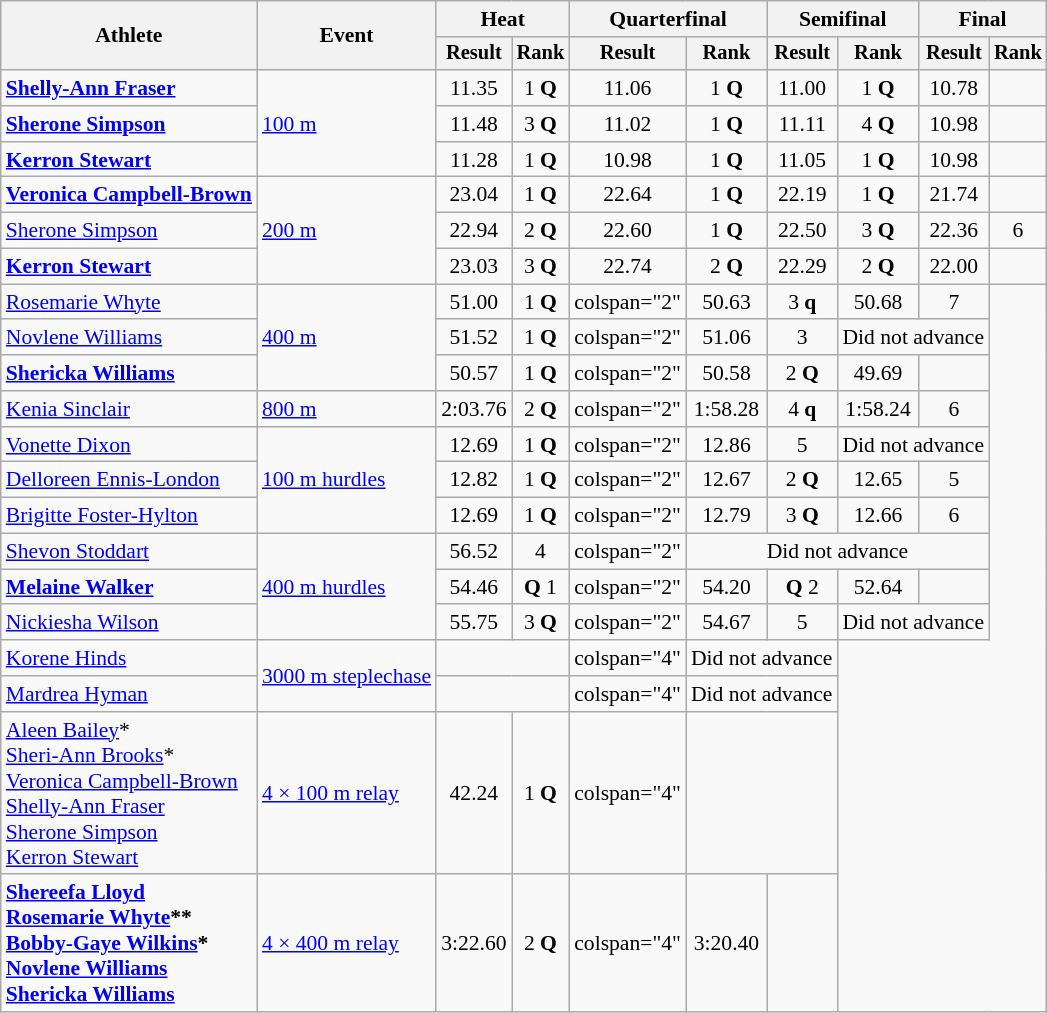<table class=wikitable style="text-align:center; font-size:90%">
<tr>
<th rowspan="2">Athlete</th>
<th rowspan="2">Event</th>
<th colspan="2">Heat</th>
<th colspan="2">Quarterfinal</th>
<th colspan="2">Semifinal</th>
<th colspan="2">Final</th>
</tr>
<tr style="font-size:95%">
<th>Result</th>
<th>Rank</th>
<th>Result</th>
<th>Rank</th>
<th>Result</th>
<th>Rank</th>
<th>Result</th>
<th>Rank</th>
</tr>
<tr align=center>
<td align=left><strong><a href='#'>Shelly-Ann Fraser</a></strong></td>
<td align=left rowspan="3"><a href='#'>100 m</a></td>
<td>11.35</td>
<td>1 <strong>Q</strong></td>
<td>11.06</td>
<td>1 <strong>Q</strong></td>
<td>11.00</td>
<td>1 <strong>Q</strong></td>
<td>10.78</td>
<td></td>
</tr>
<tr align=center>
<td align=left><strong><a href='#'>Sherone Simpson</a></strong></td>
<td>11.48</td>
<td>3 <strong>Q</strong></td>
<td>11.02</td>
<td>1 <strong>Q</strong></td>
<td>11.11</td>
<td>4 <strong>Q</strong></td>
<td>10.98</td>
<td></td>
</tr>
<tr align=center>
<td align=left><strong><a href='#'>Kerron Stewart</a></strong></td>
<td>11.28</td>
<td>1 <strong>Q</strong></td>
<td>10.98</td>
<td>1 <strong>Q</strong></td>
<td>11.05</td>
<td>1 <strong>Q</strong></td>
<td>10.98</td>
<td></td>
</tr>
<tr align=center>
<td align=left><strong><a href='#'>Veronica Campbell-Brown</a></strong></td>
<td align=left rowspan="3"><a href='#'>200 m</a></td>
<td>23.04</td>
<td>1 <strong>Q</strong></td>
<td>22.64</td>
<td>1 <strong>Q</strong></td>
<td>22.19</td>
<td>1 <strong>Q</strong></td>
<td>21.74</td>
<td></td>
</tr>
<tr align=center>
<td align=left><a href='#'>Sherone Simpson</a></td>
<td>22.94</td>
<td>2 <strong>Q</strong></td>
<td>22.60</td>
<td>1 <strong>Q</strong></td>
<td>22.50</td>
<td>3 <strong>Q</strong></td>
<td>22.36</td>
<td>6</td>
</tr>
<tr align=center>
<td align=left><strong><a href='#'>Kerron Stewart</a></strong></td>
<td>23.03</td>
<td>3 <strong>Q</strong></td>
<td>22.74</td>
<td>2 <strong>Q</strong></td>
<td>22.29</td>
<td>2 <strong>Q</strong></td>
<td>22.00</td>
<td></td>
</tr>
<tr align=center>
<td align=left><a href='#'>Rosemarie Whyte</a></td>
<td align=left rowspan=3><a href='#'>400 m</a></td>
<td>51.00</td>
<td>1 <strong>Q</strong></td>
<td>colspan="2" </td>
<td>50.63</td>
<td>3 <strong>q</strong></td>
<td>50.68</td>
<td>7</td>
</tr>
<tr align=center>
<td align=left><a href='#'>Novlene Williams</a></td>
<td>51.52</td>
<td>1 <strong>Q</strong></td>
<td>colspan="2" </td>
<td>51.06</td>
<td>3</td>
<td colspan="2">Did not advance</td>
</tr>
<tr align=center>
<td align=left><strong><a href='#'>Shericka Williams</a></strong></td>
<td>50.57</td>
<td>1 <strong>Q</strong></td>
<td>colspan="2" </td>
<td>50.58</td>
<td>2 <strong>Q</strong></td>
<td>49.69</td>
<td></td>
</tr>
<tr align=center>
<td align=left><a href='#'>Kenia Sinclair</a></td>
<td align=left><a href='#'>800 m</a></td>
<td>2:03.76</td>
<td>2 <strong>Q</strong></td>
<td>colspan="2" </td>
<td>1:58.28</td>
<td>4 <strong>q</strong></td>
<td>1:58.24</td>
<td>6</td>
</tr>
<tr align=center>
<td align=left><a href='#'>Vonette Dixon</a></td>
<td align=left rowspan="3"><a href='#'>100 m hurdles</a></td>
<td>12.69</td>
<td>1 <strong>Q</strong></td>
<td>colspan="2" </td>
<td>12.86</td>
<td>5</td>
<td colspan="2">Did not advance</td>
</tr>
<tr align=center>
<td align=left><a href='#'>Delloreen Ennis-London</a></td>
<td>12.82</td>
<td>1 <strong>Q</strong></td>
<td>colspan="2" </td>
<td>12.67</td>
<td>2 <strong>Q</strong></td>
<td>12.65</td>
<td>5</td>
</tr>
<tr align=center>
<td align=left><a href='#'>Brigitte Foster-Hylton</a></td>
<td>12.69</td>
<td>1 <strong>Q</strong></td>
<td>colspan="2" </td>
<td>12.79</td>
<td>3 <strong>Q</strong></td>
<td>12.66</td>
<td>6</td>
</tr>
<tr align=center>
<td align=left><a href='#'>Shevon Stoddart</a></td>
<td align=left rowspan="3"><a href='#'>400 m hurdles</a></td>
<td>56.52</td>
<td>4</td>
<td>colspan="2" </td>
<td colspan="4">Did not advance</td>
</tr>
<tr align=center>
<td align=left><strong><a href='#'>Melaine Walker</a></strong></td>
<td>54.46</td>
<td><strong>Q</strong> 1</td>
<td>colspan="2" </td>
<td>54.20</td>
<td><strong>Q</strong> 2</td>
<td>52.64 </td>
<td></td>
</tr>
<tr align=center>
<td align=left><a href='#'>Nickiesha Wilson</a></td>
<td>55.75</td>
<td>3 <strong>Q</strong></td>
<td>colspan="2" </td>
<td>54.67</td>
<td>5</td>
<td colspan="2">Did not advance</td>
</tr>
<tr align=center>
<td align=left><a href='#'>Korene Hinds</a></td>
<td align=left rowspan="2"><a href='#'>3000 m steplechase</a></td>
<td colspan="2"></td>
<td>colspan="4" </td>
<td colspan="2">Did not advance</td>
</tr>
<tr align=center>
<td align=left><a href='#'>Mardrea Hyman</a></td>
<td colspan="2"></td>
<td>colspan="4" </td>
<td colspan="2">Did not advance</td>
</tr>
<tr align=center>
<td align=left><a href='#'>Aleen Bailey</a>*<br><a href='#'>Sheri-Ann Brooks</a>*<br><a href='#'>Veronica Campbell-Brown</a><br><a href='#'>Shelly-Ann Fraser</a><br><a href='#'>Sherone Simpson</a><br><a href='#'>Kerron Stewart</a></td>
<td align=left><a href='#'>4 × 100 m relay</a></td>
<td>42.24</td>
<td>1 <strong>Q</strong></td>
<td>colspan="4" </td>
<td colspan="2"></td>
</tr>
<tr align-center>
<td align=left><strong><a href='#'>Shereefa Lloyd</a><br><a href='#'>Rosemarie Whyte</a>**<br><a href='#'>Bobby-Gaye Wilkins</a>*<br><a href='#'>Novlene Williams</a><br><a href='#'>Shericka Williams</a></strong></td>
<td align=left><a href='#'>4 × 400 m relay</a></td>
<td>3:22.60</td>
<td>2 <strong>Q</strong></td>
<td>colspan="4" </td>
<td>3:20.40</td>
<td></td>
</tr>
</table>
